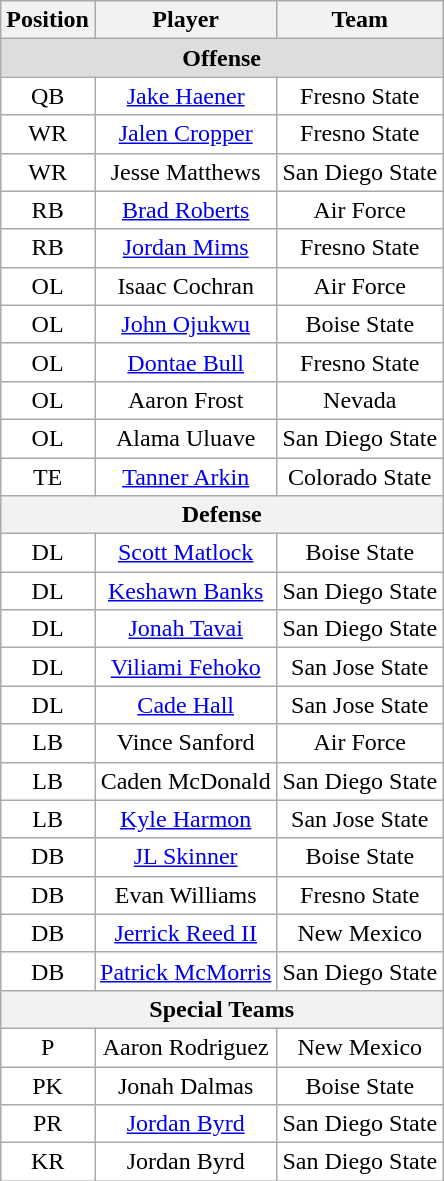<table class="wikitable" border="0" style="text-align:center">
<tr>
<th>Position</th>
<th>Player</th>
<th>Team</th>
</tr>
<tr>
<td colspan="3" style="text-align:center; background:#ddd;"><strong>Offense </strong></td>
</tr>
<tr>
<td style="background:white">QB</td>
<td style="background:white"><a href='#'>Jake Haener</a></td>
<td style="background:white">Fresno State</td>
</tr>
<tr>
<td style="background:white">WR</td>
<td style="background:white"><a href='#'>Jalen Cropper</a></td>
<td style="background:white">Fresno State</td>
</tr>
<tr>
<td style="background:white">WR</td>
<td style="background:white">Jesse Matthews</td>
<td style="background:white">San Diego State</td>
</tr>
<tr>
<td style="background:white">RB</td>
<td style="background:white"><a href='#'>Brad Roberts</a></td>
<td style="background:white">Air Force</td>
</tr>
<tr>
<td style="background:white">RB</td>
<td style="background:white"><a href='#'>Jordan Mims</a></td>
<td style="background:white">Fresno State</td>
</tr>
<tr>
<td style="background:white">OL</td>
<td style="background:white">Isaac Cochran</td>
<td style="background:white">Air Force</td>
</tr>
<tr>
<td style="background:white">OL</td>
<td style="background:white"><a href='#'>John Ojukwu</a></td>
<td style="background:white">Boise State</td>
</tr>
<tr>
<td style="background:white">OL</td>
<td style="background:white"><a href='#'>Dontae Bull</a></td>
<td style="background:white">Fresno State</td>
</tr>
<tr>
<td style="background:white">OL</td>
<td style="background:white">Aaron Frost</td>
<td style="background:white">Nevada</td>
</tr>
<tr>
<td style="background:white">OL</td>
<td style="background:white">Alama Uluave</td>
<td style="background:white">San Diego State</td>
</tr>
<tr>
<td style="background:white">TE</td>
<td style="background:white"><a href='#'>Tanner Arkin</a></td>
<td style="background:white">Colorado State</td>
</tr>
<tr>
<th colspan=3>Defense</th>
</tr>
<tr>
<td style="background:white">DL</td>
<td style="background:white"><a href='#'>Scott Matlock</a></td>
<td style="background:white">Boise State</td>
</tr>
<tr>
<td style="background:white">DL</td>
<td style="background:white"><a href='#'>Keshawn Banks</a></td>
<td style="background:white">San Diego State</td>
</tr>
<tr>
<td style="background:white">DL</td>
<td style="background:white"><a href='#'>Jonah Tavai</a></td>
<td style="background:white">San Diego State</td>
</tr>
<tr>
<td style="background:white">DL</td>
<td style="background:white"><a href='#'>Viliami Fehoko</a></td>
<td style="background:white">San Jose State</td>
</tr>
<tr>
<td style="background:white">DL</td>
<td style="background:white"><a href='#'>Cade Hall</a></td>
<td style="background:white">San Jose State</td>
</tr>
<tr>
<td style="background:white">LB</td>
<td style="background:white">Vince Sanford</td>
<td style="background:white">Air Force</td>
</tr>
<tr>
<td style="background:white">LB</td>
<td style="background:white">Caden McDonald</td>
<td style="background:white">San Diego State</td>
</tr>
<tr>
<td style="background:white">LB</td>
<td style="background:white"><a href='#'>Kyle Harmon</a></td>
<td style="background:white">San Jose State</td>
</tr>
<tr>
<td style="background:white">DB</td>
<td style="background:white"><a href='#'>JL Skinner</a></td>
<td style="background:white">Boise State</td>
</tr>
<tr>
<td style="background:white">DB</td>
<td style="background:white">Evan Williams</td>
<td style="background:white">Fresno State</td>
</tr>
<tr>
<td style="background:white">DB</td>
<td style="background:white"><a href='#'>Jerrick Reed II</a></td>
<td style="background:white">New Mexico</td>
</tr>
<tr>
<td style="background:white">DB</td>
<td style="background:white"><a href='#'>Patrick McMorris</a></td>
<td style="background:white">San Diego State</td>
</tr>
<tr>
<th colspan=3>Special Teams</th>
</tr>
<tr>
<td style="background:white">P</td>
<td style="background:white">Aaron Rodriguez</td>
<td style="background:white">New Mexico</td>
</tr>
<tr>
<td style="background:white">PK</td>
<td style="background:white">Jonah Dalmas</td>
<td style="background:white">Boise State</td>
</tr>
<tr>
<td style="background:white">PR</td>
<td style="background:white"><a href='#'>Jordan Byrd</a></td>
<td style="background:white">San Diego State</td>
</tr>
<tr>
<td style="background:white">KR</td>
<td style="background:white">Jordan Byrd</td>
<td style="background:white">San Diego State</td>
</tr>
</table>
